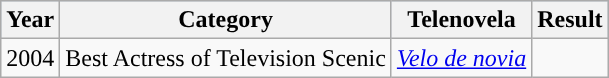<table class="wikitable">
<tr style="background:#b0c4de;">
<th>Year</th>
<th>Category</th>
<th>Telenovela</th>
<th>Result</th>
</tr>
<tr>
<td>2004</td>
<td>Best Actress of Television Scenic</td>
<td><em><a href='#'>Velo de novia</a></em></td>
<td></td>
</tr>
</table>
